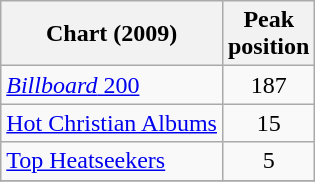<table class="wikitable sortable">
<tr>
<th align="left">Chart (2009)</th>
<th align="left">Peak<br>position</th>
</tr>
<tr>
<td align="left"><a href='#'><em>Billboard</em> 200</a></td>
<td align="center">187</td>
</tr>
<tr>
<td align="left"><a href='#'>Hot Christian Albums</a></td>
<td align="center">15</td>
</tr>
<tr>
<td align="left"><a href='#'>Top Heatseekers</a></td>
<td align="center">5</td>
</tr>
<tr>
</tr>
</table>
